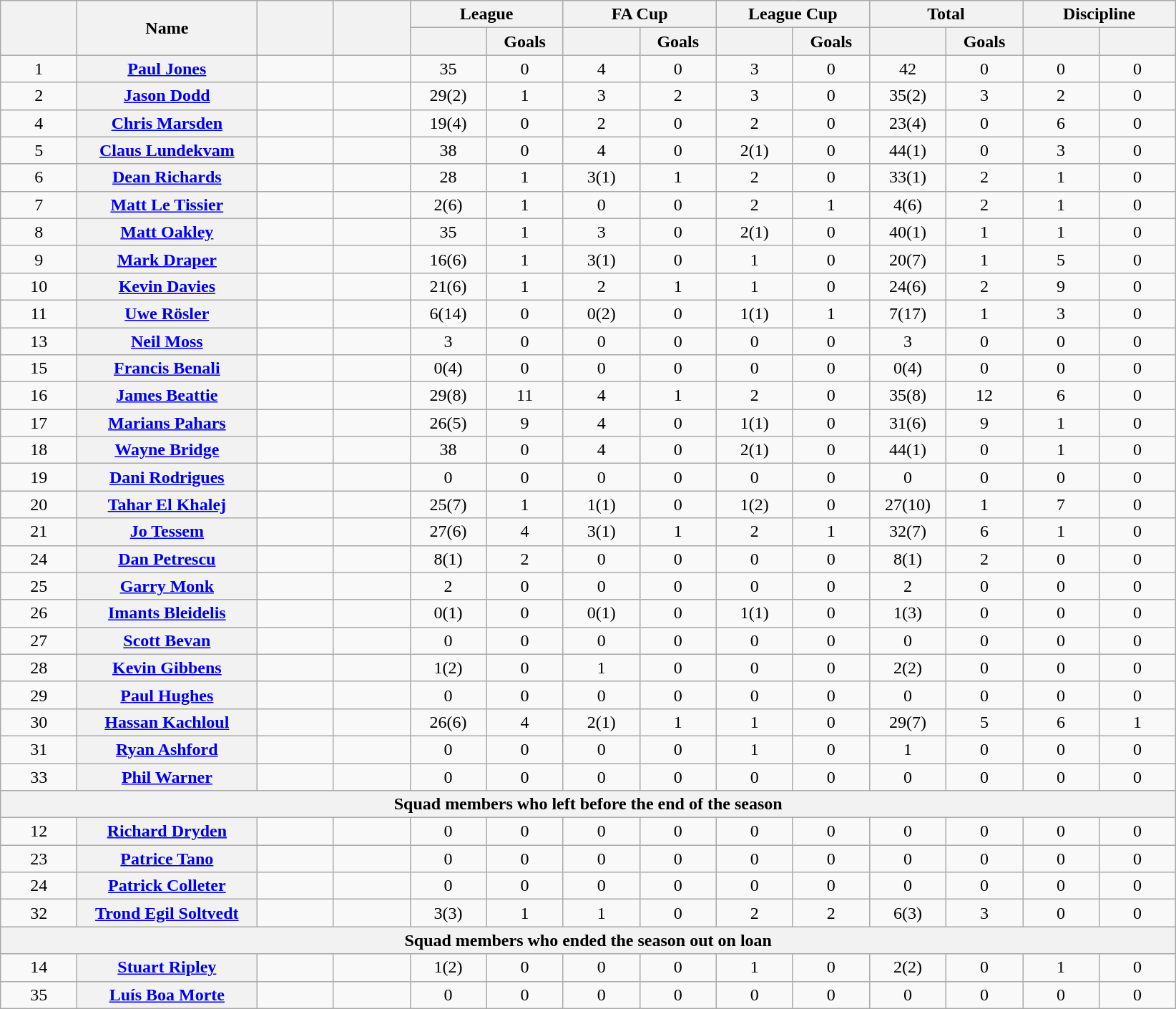<table class="wikitable plainrowheaders" style="text-align:center;">
<tr>
<th scope="col" rowspan="2" style="width:4em;"></th>
<th scope="col" rowspan="2" style="width:10em;">Name</th>
<th scope="col" rowspan="2" style="width:4em;"></th>
<th scope="col" rowspan="2" style="width:4em;"></th>
<th scope="col" colspan="2">League</th>
<th scope="col" colspan="2">FA Cup</th>
<th scope="col" colspan="2">League Cup</th>
<th scope="col" colspan="2">Total</th>
<th scope="col" colspan="2">Discipline</th>
</tr>
<tr>
<th scope="col" style="width:4em;"></th>
<th scope="col" style="width:4em;">Goals</th>
<th scope="col" style="width:4em;"></th>
<th scope="col" style="width:4em;">Goals</th>
<th scope="col" style="width:4em;"></th>
<th scope="col" style="width:4em;">Goals</th>
<th scope="col" style="width:4em;"></th>
<th scope="col" style="width:4em;">Goals</th>
<th scope="col" style="width:4em;"></th>
<th scope="col" style="width:4em;"></th>
</tr>
<tr>
<td>1</td>
<th scope="row"><a href='#'>Paul Jones</a></th>
<td></td>
<td></td>
<td>35</td>
<td>0</td>
<td>4</td>
<td>0</td>
<td>3</td>
<td>0</td>
<td>42</td>
<td>0</td>
<td>0</td>
<td>0</td>
</tr>
<tr>
<td>2</td>
<th scope="row"><a href='#'>Jason Dodd</a></th>
<td></td>
<td></td>
<td>29(2)</td>
<td>1</td>
<td>3</td>
<td>2</td>
<td>3</td>
<td>0</td>
<td>35(2)</td>
<td>3</td>
<td>2</td>
<td>0</td>
</tr>
<tr>
<td>4</td>
<th scope="row"><a href='#'>Chris Marsden</a></th>
<td></td>
<td></td>
<td>19(4)</td>
<td>0</td>
<td>2</td>
<td>0</td>
<td>2</td>
<td>0</td>
<td>23(4)</td>
<td>0</td>
<td>6</td>
<td>0</td>
</tr>
<tr>
<td>5</td>
<th scope="row"><a href='#'>Claus Lundekvam</a></th>
<td></td>
<td></td>
<td>38</td>
<td>0</td>
<td>4</td>
<td>0</td>
<td>2(1)</td>
<td>0</td>
<td>44(1)</td>
<td>0</td>
<td>3</td>
<td>0</td>
</tr>
<tr>
<td>6</td>
<th scope="row"><a href='#'>Dean Richards</a></th>
<td></td>
<td></td>
<td>28</td>
<td>1</td>
<td>3(1)</td>
<td>1</td>
<td>2</td>
<td>0</td>
<td>33(1)</td>
<td>2</td>
<td>1</td>
<td>0</td>
</tr>
<tr>
<td>7</td>
<th scope="row"><a href='#'>Matt Le Tissier</a></th>
<td></td>
<td></td>
<td>2(6)</td>
<td>1</td>
<td>0</td>
<td>0</td>
<td>2</td>
<td>1</td>
<td>4(6)</td>
<td>2</td>
<td>1</td>
<td>0</td>
</tr>
<tr>
<td>8</td>
<th scope="row"><a href='#'>Matt Oakley</a></th>
<td></td>
<td></td>
<td>35</td>
<td>1</td>
<td>3</td>
<td>0</td>
<td>2(1)</td>
<td>0</td>
<td>40(1)</td>
<td>1</td>
<td>1</td>
<td>0</td>
</tr>
<tr>
<td>9</td>
<th scope="row"><a href='#'>Mark Draper</a></th>
<td></td>
<td></td>
<td>16(6)</td>
<td>1</td>
<td>3(1)</td>
<td>0</td>
<td>1</td>
<td>0</td>
<td>20(7)</td>
<td>1</td>
<td>5</td>
<td>0</td>
</tr>
<tr>
<td>10</td>
<th scope="row"><a href='#'>Kevin Davies</a></th>
<td></td>
<td></td>
<td>21(6)</td>
<td>1</td>
<td>2</td>
<td>1</td>
<td>1</td>
<td>0</td>
<td>24(6)</td>
<td>2</td>
<td>9</td>
<td>0</td>
</tr>
<tr>
<td>11</td>
<th scope="row"><a href='#'>Uwe Rösler</a></th>
<td></td>
<td></td>
<td>6(14)</td>
<td>0</td>
<td>0(2)</td>
<td>0</td>
<td>1(1)</td>
<td>1</td>
<td>7(17)</td>
<td>1</td>
<td>3</td>
<td>0</td>
</tr>
<tr>
<td>13</td>
<th scope="row"><a href='#'>Neil Moss</a></th>
<td></td>
<td></td>
<td>3</td>
<td>0</td>
<td>0</td>
<td>0</td>
<td>0</td>
<td>0</td>
<td>3</td>
<td>0</td>
<td>0</td>
<td>0</td>
</tr>
<tr>
<td>15</td>
<th scope="row"><a href='#'>Francis Benali</a></th>
<td></td>
<td></td>
<td>0(4)</td>
<td>0</td>
<td>0</td>
<td>0</td>
<td>0</td>
<td>0</td>
<td>0(4)</td>
<td>0</td>
<td>0</td>
<td>0</td>
</tr>
<tr>
<td>16</td>
<th scope="row"><a href='#'>James Beattie</a></th>
<td></td>
<td></td>
<td>29(8)</td>
<td>11</td>
<td>4</td>
<td>1</td>
<td>2</td>
<td>0</td>
<td>35(8)</td>
<td>12</td>
<td>6</td>
<td>0</td>
</tr>
<tr>
<td>17</td>
<th scope="row"><a href='#'>Marians Pahars</a></th>
<td></td>
<td></td>
<td>26(5)</td>
<td>9</td>
<td>4</td>
<td>0</td>
<td>1(1)</td>
<td>0</td>
<td>31(6)</td>
<td>9</td>
<td>1</td>
<td>0</td>
</tr>
<tr>
<td>18</td>
<th scope="row"><a href='#'>Wayne Bridge</a></th>
<td></td>
<td></td>
<td>38</td>
<td>0</td>
<td>4</td>
<td>0</td>
<td>2(1)</td>
<td>0</td>
<td>44(1)</td>
<td>0</td>
<td>1</td>
<td>0</td>
</tr>
<tr>
<td>19</td>
<th scope="row"><a href='#'>Dani Rodrigues</a></th>
<td></td>
<td></td>
<td>0</td>
<td>0</td>
<td>0</td>
<td>0</td>
<td>0</td>
<td>0</td>
<td>0</td>
<td>0</td>
<td>0</td>
<td>0</td>
</tr>
<tr>
<td>20</td>
<th scope="row"><a href='#'>Tahar El Khalej</a></th>
<td></td>
<td></td>
<td>25(7)</td>
<td>1</td>
<td>1(1)</td>
<td>0</td>
<td>1(2)</td>
<td>0</td>
<td>27(10)</td>
<td>1</td>
<td>7</td>
<td>0</td>
</tr>
<tr>
<td>21</td>
<th scope="row"><a href='#'>Jo Tessem</a></th>
<td></td>
<td></td>
<td>27(6)</td>
<td>4</td>
<td>3(1)</td>
<td>1</td>
<td>2</td>
<td>1</td>
<td>32(7)</td>
<td>6</td>
<td>1</td>
<td>0</td>
</tr>
<tr>
<td>24</td>
<th scope="row"><a href='#'>Dan Petrescu</a></th>
<td></td>
<td></td>
<td>8(1)</td>
<td>2</td>
<td>0</td>
<td>0</td>
<td>0</td>
<td>0</td>
<td>8(1)</td>
<td>2</td>
<td>0</td>
<td>0</td>
</tr>
<tr>
<td>25</td>
<th scope="row"><a href='#'>Garry Monk</a></th>
<td></td>
<td></td>
<td>2</td>
<td>0</td>
<td>0</td>
<td>0</td>
<td>0</td>
<td>0</td>
<td>2</td>
<td>0</td>
<td>0</td>
<td>0</td>
</tr>
<tr>
<td>26</td>
<th scope="row"><a href='#'>Imants Bleidelis</a></th>
<td></td>
<td></td>
<td>0(1)</td>
<td>0</td>
<td>0(1)</td>
<td>0</td>
<td>1(1)</td>
<td>0</td>
<td>1(3)</td>
<td>0</td>
<td>0</td>
<td>0</td>
</tr>
<tr>
<td>27</td>
<th scope="row"><a href='#'>Scott Bevan</a></th>
<td></td>
<td></td>
<td>0</td>
<td>0</td>
<td>0</td>
<td>0</td>
<td>0</td>
<td>0</td>
<td>0</td>
<td>0</td>
<td>0</td>
<td>0</td>
</tr>
<tr>
<td>28</td>
<th scope="row"><a href='#'>Kevin Gibbens</a></th>
<td></td>
<td></td>
<td>1(2)</td>
<td>0</td>
<td>1</td>
<td>0</td>
<td>0</td>
<td>0</td>
<td>2(2)</td>
<td>0</td>
<td>0</td>
<td>0</td>
</tr>
<tr>
<td>29</td>
<th scope="row"><a href='#'>Paul Hughes</a></th>
<td></td>
<td></td>
<td>0</td>
<td>0</td>
<td>0</td>
<td>0</td>
<td>0</td>
<td>0</td>
<td>0</td>
<td>0</td>
<td>0</td>
<td>0</td>
</tr>
<tr>
<td>30</td>
<th scope="row"><a href='#'>Hassan Kachloul</a></th>
<td></td>
<td></td>
<td>26(6)</td>
<td>4</td>
<td>2(1)</td>
<td>1</td>
<td>1</td>
<td>0</td>
<td>29(7)</td>
<td>5</td>
<td>6</td>
<td>1</td>
</tr>
<tr>
<td>31</td>
<th scope="row"><a href='#'>Ryan Ashford</a></th>
<td></td>
<td></td>
<td>0</td>
<td>0</td>
<td>0</td>
<td>0</td>
<td>1</td>
<td>0</td>
<td>1</td>
<td>0</td>
<td>0</td>
<td>0</td>
</tr>
<tr>
<td>33</td>
<th scope="row"><a href='#'>Phil Warner</a></th>
<td></td>
<td></td>
<td>0</td>
<td>0</td>
<td>0</td>
<td>0</td>
<td>0</td>
<td>0</td>
<td>0</td>
<td>0</td>
<td>0</td>
<td>0</td>
</tr>
<tr>
<th scope="col" colspan="14">Squad members who left before the end of the season</th>
</tr>
<tr>
<td>12</td>
<th scope="row"><a href='#'>Richard Dryden</a></th>
<td></td>
<td></td>
<td>0</td>
<td>0</td>
<td>0</td>
<td>0</td>
<td>0</td>
<td>0</td>
<td>0</td>
<td>0</td>
<td>0</td>
<td>0</td>
</tr>
<tr>
<td>23</td>
<th scope="row"><a href='#'>Patrice Tano</a></th>
<td></td>
<td></td>
<td>0</td>
<td>0</td>
<td>0</td>
<td>0</td>
<td>0</td>
<td>0</td>
<td>0</td>
<td>0</td>
<td>0</td>
<td>0</td>
</tr>
<tr>
<td>24</td>
<th scope="row"><a href='#'>Patrick Colleter</a></th>
<td></td>
<td></td>
<td>0</td>
<td>0</td>
<td>0</td>
<td>0</td>
<td>0</td>
<td>0</td>
<td>0</td>
<td>0</td>
<td>0</td>
<td>0</td>
</tr>
<tr>
<td>32</td>
<th scope="row"><a href='#'>Trond Egil Soltvedt</a></th>
<td></td>
<td></td>
<td>3(3)</td>
<td>1</td>
<td>1</td>
<td>0</td>
<td>2</td>
<td>2</td>
<td>6(3)</td>
<td>3</td>
<td>0</td>
<td>0</td>
</tr>
<tr>
<th scope="col" colspan="14">Squad members who ended the season out on loan</th>
</tr>
<tr>
<td>14</td>
<th scope="row"><a href='#'>Stuart Ripley</a></th>
<td></td>
<td></td>
<td>1(2)</td>
<td>0</td>
<td>0</td>
<td>0</td>
<td>1</td>
<td>0</td>
<td>2(2)</td>
<td>0</td>
<td>1</td>
<td>0</td>
</tr>
<tr>
<td>35</td>
<th scope="row"><a href='#'>Luís Boa Morte</a></th>
<td></td>
<td></td>
<td>0</td>
<td>0</td>
<td>0</td>
<td>0</td>
<td>0</td>
<td>0</td>
<td>0</td>
<td>0</td>
<td>0</td>
<td>0</td>
</tr>
</table>
